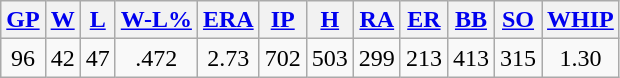<table class="wikitable">
<tr>
<th><a href='#'>GP</a></th>
<th><a href='#'>W</a></th>
<th><a href='#'>L</a></th>
<th><a href='#'>W-L%</a></th>
<th><a href='#'>ERA</a></th>
<th><a href='#'>IP</a></th>
<th><a href='#'>H</a></th>
<th><a href='#'>RA</a></th>
<th><a href='#'>ER</a></th>
<th><a href='#'>BB</a></th>
<th><a href='#'>SO</a></th>
<th><a href='#'>WHIP</a></th>
</tr>
<tr align=center>
<td>96</td>
<td>42</td>
<td>47</td>
<td>.472</td>
<td>2.73</td>
<td>702</td>
<td>503</td>
<td>299</td>
<td>213</td>
<td>413</td>
<td>315</td>
<td>1.30</td>
</tr>
</table>
